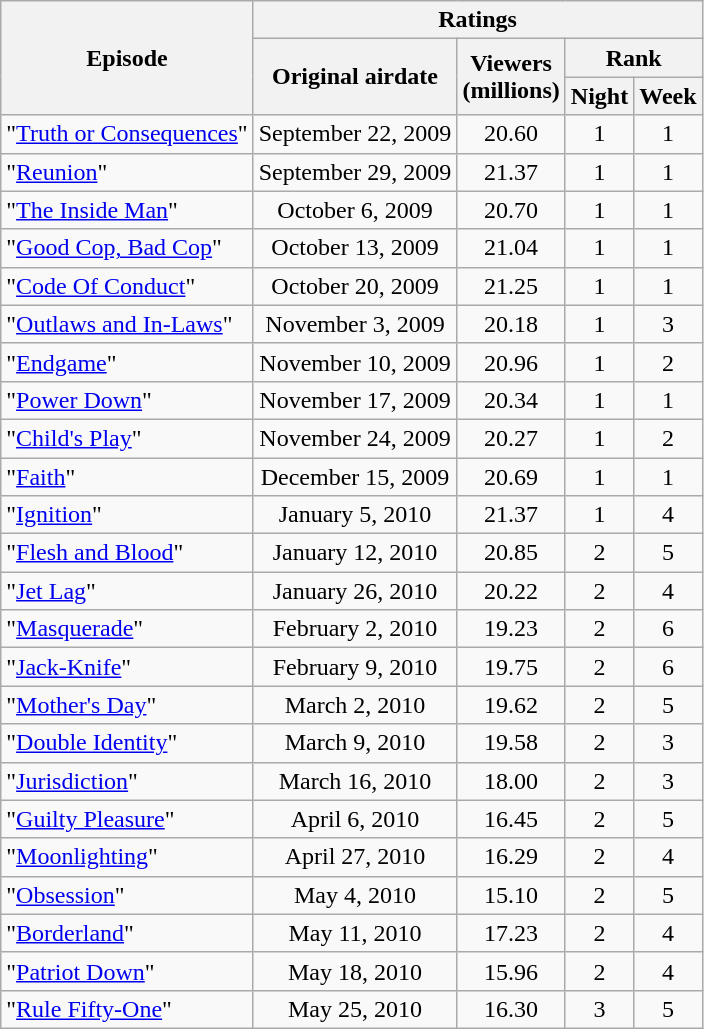<table class="wikitable plainrowheaders" style="text-align:center;">
<tr>
<th scope="col" rowspan="3">Episode</th>
<th scope="col" colspan="4">Ratings</th>
</tr>
<tr>
<th scope="col" rowspan="2">Original airdate</th>
<th scope="col" rowspan="2">Viewers<br>(millions)</th>
<th scope="col" colspan="2">Rank</th>
</tr>
<tr>
<th scope="col">Night</th>
<th scope="col">Week</th>
</tr>
<tr>
<td scope="row" style="text-align:left;">"<a href='#'>Truth or Consequences</a>"</td>
<td>September 22, 2009</td>
<td>20.60</td>
<td>1</td>
<td>1</td>
</tr>
<tr>
<td scope="row" style="text-align:left;">"<a href='#'>Reunion</a>"</td>
<td>September 29, 2009</td>
<td>21.37</td>
<td>1</td>
<td>1</td>
</tr>
<tr>
<td scope="row" style="text-align:left;">"<a href='#'>The Inside Man</a>"</td>
<td>October 6, 2009</td>
<td>20.70</td>
<td>1</td>
<td>1</td>
</tr>
<tr>
<td scope="row" style="text-align:left;">"<a href='#'>Good Cop, Bad Cop</a>"</td>
<td>October 13, 2009</td>
<td>21.04</td>
<td>1</td>
<td>1</td>
</tr>
<tr>
<td scope="row" style="text-align:left;">"<a href='#'>Code Of Conduct</a>"</td>
<td>October 20, 2009</td>
<td>21.25</td>
<td>1</td>
<td>1</td>
</tr>
<tr>
<td scope="row" style="text-align:left;">"<a href='#'>Outlaws and In-Laws</a>"</td>
<td>November 3, 2009</td>
<td>20.18</td>
<td>1</td>
<td>3</td>
</tr>
<tr>
<td scope="row" style="text-align:left;">"<a href='#'>Endgame</a>"</td>
<td>November 10, 2009</td>
<td>20.96</td>
<td>1</td>
<td>2</td>
</tr>
<tr>
<td scope="row" style="text-align:left;">"<a href='#'>Power Down</a>"</td>
<td>November 17, 2009</td>
<td>20.34</td>
<td>1</td>
<td>1</td>
</tr>
<tr>
<td scope="row" style="text-align:left;">"<a href='#'>Child's Play</a>"</td>
<td>November 24, 2009</td>
<td>20.27</td>
<td>1</td>
<td>2</td>
</tr>
<tr>
<td scope="row" style="text-align:left;">"<a href='#'>Faith</a>"</td>
<td>December 15, 2009</td>
<td>20.69</td>
<td>1</td>
<td>1</td>
</tr>
<tr>
<td scope="row" style="text-align:left;">"<a href='#'>Ignition</a>"</td>
<td>January 5, 2010</td>
<td>21.37</td>
<td>1</td>
<td>4</td>
</tr>
<tr>
<td scope="row" style="text-align:left;">"<a href='#'>Flesh and Blood</a>"</td>
<td>January 12, 2010</td>
<td>20.85</td>
<td>2</td>
<td>5</td>
</tr>
<tr>
<td scope="row" style="text-align:left;">"<a href='#'>Jet Lag</a>"</td>
<td>January 26, 2010</td>
<td>20.22</td>
<td>2</td>
<td>4</td>
</tr>
<tr>
<td scope="row" style="text-align:left;">"<a href='#'>Masquerade</a>"</td>
<td>February 2, 2010</td>
<td>19.23</td>
<td>2</td>
<td>6</td>
</tr>
<tr>
<td scope="row" style="text-align:left;">"<a href='#'>Jack-Knife</a>"</td>
<td>February 9, 2010</td>
<td>19.75</td>
<td>2</td>
<td>6</td>
</tr>
<tr>
<td scope="row" style="text-align:left;">"<a href='#'>Mother's Day</a>"</td>
<td>March 2, 2010</td>
<td>19.62</td>
<td>2</td>
<td>5</td>
</tr>
<tr>
<td scope="row" style="text-align:left;">"<a href='#'>Double Identity</a>"</td>
<td>March 9, 2010</td>
<td>19.58</td>
<td>2</td>
<td>3</td>
</tr>
<tr>
<td scope="row" style="text-align:left;">"<a href='#'>Jurisdiction</a>"</td>
<td>March 16, 2010</td>
<td>18.00</td>
<td>2</td>
<td>3</td>
</tr>
<tr>
<td scope="row" style="text-align:left;">"<a href='#'>Guilty Pleasure</a>"</td>
<td>April 6, 2010</td>
<td>16.45</td>
<td>2</td>
<td>5</td>
</tr>
<tr>
<td scope="row" style="text-align:left;">"<a href='#'>Moonlighting</a>"</td>
<td>April 27, 2010</td>
<td>16.29</td>
<td>2</td>
<td>4</td>
</tr>
<tr>
<td scope="row" style="text-align:left;">"<a href='#'>Obsession</a>"</td>
<td>May 4, 2010</td>
<td>15.10</td>
<td>2</td>
<td>5</td>
</tr>
<tr>
<td scope="row" style="text-align:left;">"<a href='#'>Borderland</a>"</td>
<td>May 11, 2010</td>
<td>17.23</td>
<td>2</td>
<td>4</td>
</tr>
<tr>
<td scope="row" style="text-align:left;">"<a href='#'>Patriot Down</a>"</td>
<td>May 18, 2010</td>
<td>15.96</td>
<td>2</td>
<td>4</td>
</tr>
<tr>
<td scope="row" style="text-align:left;">"<a href='#'>Rule Fifty-One</a>"</td>
<td>May 25, 2010</td>
<td>16.30</td>
<td>3</td>
<td>5</td>
</tr>
</table>
